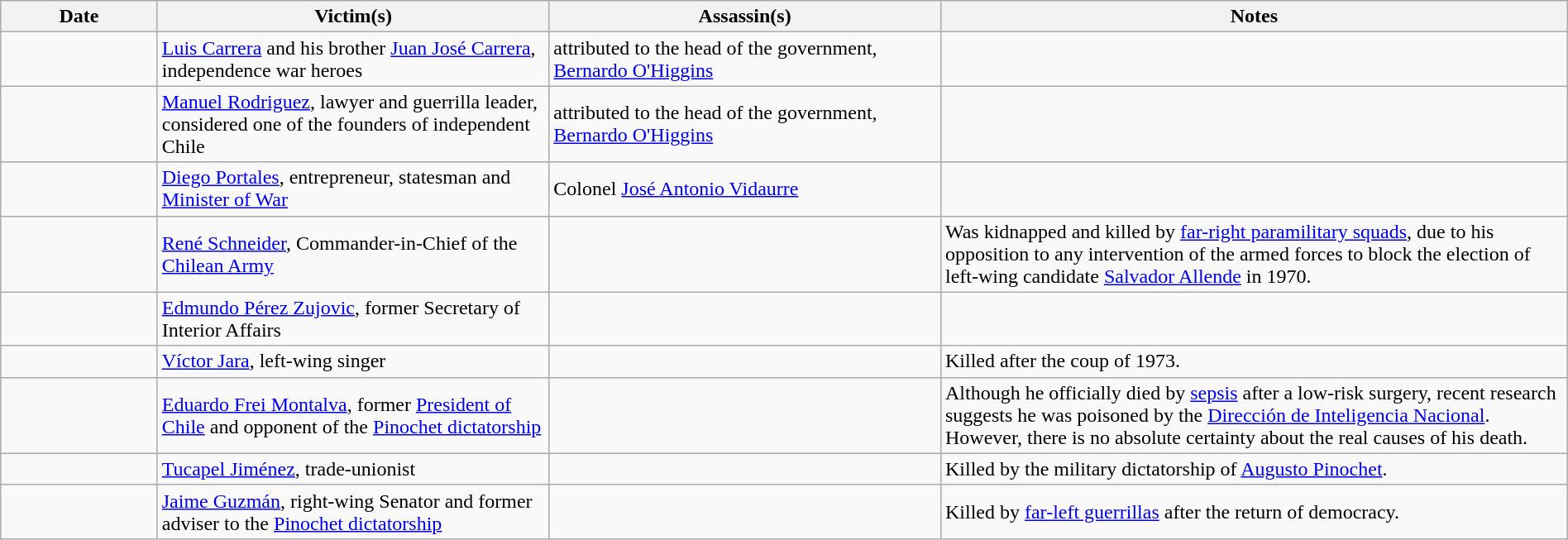<table class="wikitable sortable sticky-header" style="width:100%">
<tr>
<th style="width:10%">Date</th>
<th style="width:25%">Victim(s)</th>
<th style="width:25%">Assassin(s)</th>
<th style="width:40%">Notes</th>
</tr>
<tr>
<td></td>
<td><a href='#'>Luis Carrera</a> and his brother <a href='#'>Juan José Carrera</a>, independence war heroes</td>
<td>attributed to the head of the government, <a href='#'>Bernardo O'Higgins</a></td>
<td></td>
</tr>
<tr>
<td></td>
<td><a href='#'>Manuel Rodriguez</a>, lawyer and guerrilla leader, considered one of the founders of independent Chile</td>
<td>attributed to the head of the government, <a href='#'>Bernardo O'Higgins</a></td>
<td></td>
</tr>
<tr>
<td></td>
<td><a href='#'>Diego Portales</a>, entrepreneur, statesman and <a href='#'>Minister of War</a></td>
<td>Colonel <a href='#'>José Antonio Vidaurre</a></td>
<td></td>
</tr>
<tr>
<td></td>
<td><a href='#'>René Schneider</a>, Commander-in-Chief of the <a href='#'>Chilean Army</a></td>
<td></td>
<td>Was kidnapped and killed by <a href='#'>far-right paramilitary squads</a>, due to his opposition to any intervention of the armed forces to block the election of left-wing candidate <a href='#'>Salvador Allende</a> in 1970.</td>
</tr>
<tr>
<td></td>
<td><a href='#'>Edmundo Pérez Zujovic</a>, former Secretary of Interior Affairs</td>
<td></td>
<td></td>
</tr>
<tr>
<td></td>
<td><a href='#'>Víctor Jara</a>, left-wing singer</td>
<td></td>
<td>Killed after the coup of 1973.</td>
</tr>
<tr>
<td></td>
<td><a href='#'>Eduardo Frei Montalva</a>, former <a href='#'>President of Chile</a> and opponent of the <a href='#'>Pinochet dictatorship</a></td>
<td></td>
<td>Although he officially died by <a href='#'>sepsis</a> after a low-risk surgery, recent research suggests he was poisoned by the <a href='#'>Dirección de Inteligencia Nacional</a>. However, there is no absolute certainty about the real causes of his death.</td>
</tr>
<tr>
<td></td>
<td><a href='#'>Tucapel Jiménez</a>, trade-unionist</td>
<td></td>
<td>Killed by the military dictatorship of <a href='#'>Augusto Pinochet</a>.</td>
</tr>
<tr>
<td></td>
<td><a href='#'>Jaime Guzmán</a>, right-wing Senator and former adviser to the <a href='#'>Pinochet dictatorship</a></td>
<td></td>
<td>Killed by <a href='#'>far-left guerrillas</a> after the return of democracy.</td>
</tr>
</table>
